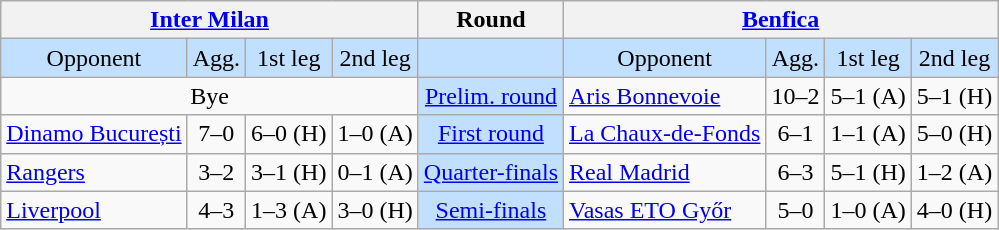<table class="wikitable" style="text-align:center">
<tr>
<th colspan=4> <a href='#'>Inter Milan</a></th>
<th>Round</th>
<th colspan=4> <a href='#'>Benfica</a></th>
</tr>
<tr style="background:#c1e0ff">
<td>Opponent</td>
<td>Agg.</td>
<td>1st leg</td>
<td>2nd leg</td>
<td></td>
<td>Opponent</td>
<td>Agg.</td>
<td>1st leg</td>
<td>2nd leg</td>
</tr>
<tr>
<td colspan="4">Bye</td>
<td style="background:#c1e0ff"><a href='#'>Prelim. round</a></td>
<td align=left> <a href='#'>Aris Bonnevoie</a></td>
<td>10–2</td>
<td>5–1 (A)</td>
<td>5–1 (H)</td>
</tr>
<tr>
<td align=left> <a href='#'>Dinamo București</a></td>
<td>7–0</td>
<td>6–0 (H)</td>
<td>1–0 (A)</td>
<td style="background:#c1e0ff"><a href='#'>First round</a></td>
<td align=left> <a href='#'>La Chaux-de-Fonds</a></td>
<td>6–1</td>
<td>1–1 (A)</td>
<td>5–0 (H)</td>
</tr>
<tr>
<td align=left> <a href='#'>Rangers</a></td>
<td>3–2</td>
<td>3–1 (H)</td>
<td>0–1 (A)</td>
<td style="background:#c1e0ff"><a href='#'>Quarter-finals</a></td>
<td align=left> <a href='#'>Real Madrid</a></td>
<td>6–3</td>
<td>5–1 (H)</td>
<td>1–2 (A)</td>
</tr>
<tr>
<td align=left> <a href='#'>Liverpool</a></td>
<td>4–3</td>
<td>1–3 (A)</td>
<td>3–0 (H)</td>
<td style="background:#c1e0ff"><a href='#'>Semi-finals</a></td>
<td align=left> <a href='#'>Vasas ETO Győr</a></td>
<td>5–0</td>
<td>1–0 (A)</td>
<td>4–0 (H)</td>
</tr>
</table>
